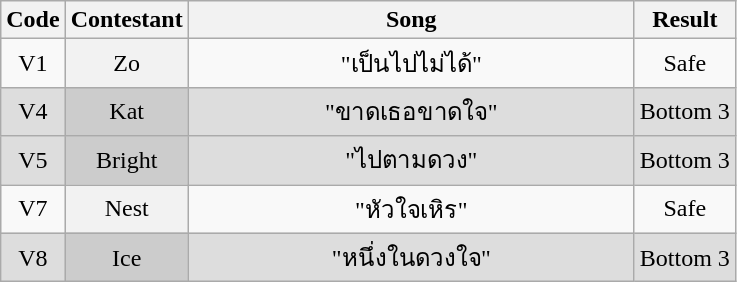<table class="wikitable" style="text-align:center;">
<tr>
<th scope="col">Code</th>
<th scope="col">Contestant</th>
<th style="width:290px;" scope="col">Song</th>
<th scope="col">Result</th>
</tr>
<tr>
<td>V1</td>
<th scope="row" style="font-weight:normal;">Zo</th>
<td>"เป็นไปไม่ได้"</td>
<td>Safe</td>
</tr>
<tr style="background:#ddd;">
<td>V4</td>
<th scope="row" style="background-color:#CCCCCC; font-weight:normal;">Kat</th>
<td>"ขาดเธอขาดใจ"</td>
<td>Bottom 3</td>
</tr>
<tr style="background:#ddd;">
<td>V5</td>
<th scope="row" style="background-color:#CCCCCC; font-weight:normal;">Bright</th>
<td>"ไปตามดวง"</td>
<td>Bottom 3</td>
</tr>
<tr>
<td>V7</td>
<th scope="row" style="font-weight:normal;">Nest</th>
<td>"หัวใจเหิร"</td>
<td>Safe</td>
</tr>
<tr style="background:#ddd;">
<td>V8</td>
<th scope="row" style="background-color:#CCCCCC; font-weight:normal;">Ice</th>
<td>"หนึ่งในดวงใจ"</td>
<td>Bottom 3</td>
</tr>
</table>
